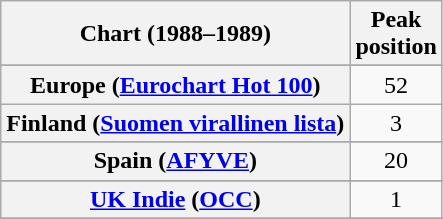<table class="wikitable sortable plainrowheaders" style="text-align:center">
<tr>
<th>Chart (1988–1989)</th>
<th>Peak<br>position</th>
</tr>
<tr>
</tr>
<tr>
<th scope="row">Europe (<a href='#'>Eurochart Hot 100</a>)</th>
<td>52</td>
</tr>
<tr>
<th scope="row">Finland (<a href='#'>Suomen virallinen lista</a>)</th>
<td>3</td>
</tr>
<tr>
</tr>
<tr>
</tr>
<tr>
<th scope="row">Spain (<a href='#'>AFYVE</a>)</th>
<td>20</td>
</tr>
<tr>
</tr>
<tr>
<th scope="row"><a href='#'>UK Indie</a> (<a href='#'>OCC</a>)</th>
<td>1</td>
</tr>
<tr>
</tr>
<tr>
</tr>
<tr>
</tr>
</table>
